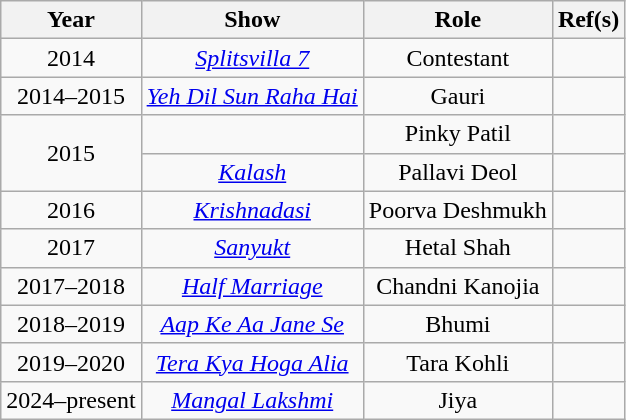<table class="wikitable sortable" style="text-align:center;">
<tr>
<th>Year</th>
<th>Show</th>
<th>Role</th>
<th>Ref(s)</th>
</tr>
<tr>
<td>2014</td>
<td><em><a href='#'>Splitsvilla 7</a></em></td>
<td>Contestant</td>
<td></td>
</tr>
<tr>
<td>2014–2015</td>
<td><em><a href='#'>Yeh Dil Sun Raha Hai</a></em></td>
<td>Gauri</td>
<td></td>
</tr>
<tr>
<td rowspan="2">2015</td>
<td></td>
<td>Pinky Patil</td>
<td></td>
</tr>
<tr>
<td><em><a href='#'>Kalash</a></em></td>
<td>Pallavi Deol</td>
<td></td>
</tr>
<tr>
<td>2016</td>
<td><em><a href='#'>Krishnadasi</a></em></td>
<td>Poorva Deshmukh</td>
<td></td>
</tr>
<tr>
<td>2017</td>
<td><em><a href='#'>Sanyukt</a></em></td>
<td>Hetal Shah</td>
<td></td>
</tr>
<tr>
<td>2017–2018</td>
<td><em><a href='#'>Half Marriage</a></em></td>
<td>Chandni Kanojia</td>
<td></td>
</tr>
<tr>
<td>2018–2019</td>
<td><em><a href='#'>Aap Ke Aa Jane Se</a></em></td>
<td>Bhumi</td>
<td></td>
</tr>
<tr>
<td>2019–2020</td>
<td><em><a href='#'>Tera Kya Hoga Alia</a></em></td>
<td>Tara Kohli</td>
<td></td>
</tr>
<tr>
<td>2024–present</td>
<td><em><a href='#'>Mangal Lakshmi</a></em></td>
<td>Jiya</td>
<td></td>
</tr>
</table>
